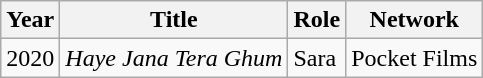<table class="wikitable sortable plainrowheaders">
<tr style="text-align:center;">
<th scope="col">Year</th>
<th scope="col">Title</th>
<th scope="col">Role</th>
<th class="unsortable" scope="col">Network</th>
</tr>
<tr>
<td>2020</td>
<td><em>Haye Jana Tera Ghum</em></td>
<td>Sara</td>
<td>Pocket Films</td>
</tr>
</table>
